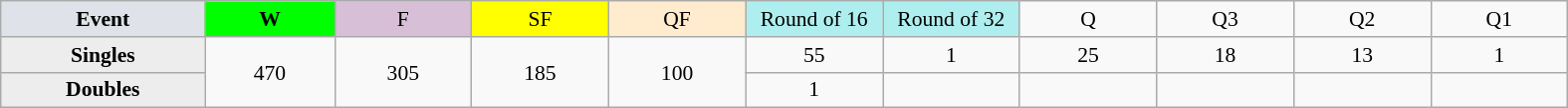<table class=wikitable style=font-size:90%;text-align:center>
<tr>
<td style="width:130px; background:#dfe2e9;"><strong>Event</strong></td>
<td style="width:80px; background:lime;"><strong>W</strong></td>
<td style="width:85px; background:thistle;">F</td>
<td style="width:85px; background:#ff0;">SF</td>
<td style="width:85px; background:#ffebcd;">QF</td>
<td style="width:85px; background:#afeeee;">Round of 16</td>
<td style="width:85px; background:#afeeee;">Round of 32</td>
<td width=85>Q</td>
<td width=85>Q3</td>
<td width=85>Q2</td>
<td width=85>Q1</td>
</tr>
<tr>
<th style="background:#ededed;">Singles</th>
<td rowspan=2>470</td>
<td rowspan=2>305</td>
<td rowspan=2>185</td>
<td rowspan=2>100</td>
<td>55</td>
<td>1</td>
<td>25</td>
<td>18</td>
<td>13</td>
<td>1</td>
</tr>
<tr>
<th style="background:#ededed;">Doubles</th>
<td>1</td>
<td></td>
<td></td>
<td></td>
<td></td>
<td></td>
</tr>
</table>
